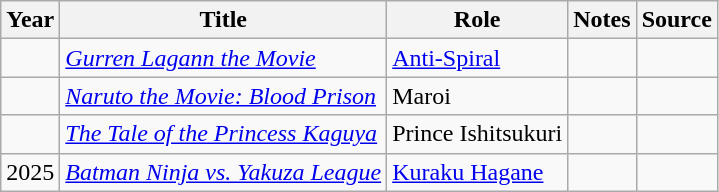<table class="wikitable sortable plainrowheaders">
<tr>
<th>Year</th>
<th>Title</th>
<th>Role</th>
<th class="unsortable">Notes</th>
<th class="unsortable">Source</th>
</tr>
<tr>
<td></td>
<td><em><a href='#'>Gurren Lagann the Movie</a></em></td>
<td><a href='#'>Anti-Spiral</a></td>
<td></td>
<td></td>
</tr>
<tr>
<td></td>
<td><em><a href='#'>Naruto the Movie: Blood Prison</a></em></td>
<td>Maroi</td>
<td></td>
<td></td>
</tr>
<tr>
<td></td>
<td><em><a href='#'>The Tale of the Princess Kaguya</a></em></td>
<td>Prince Ishitsukuri</td>
<td></td>
<td></td>
</tr>
<tr>
<td>2025</td>
<td><em><a href='#'>Batman Ninja vs. Yakuza League</a></em></td>
<td><a href='#'>Kuraku Hagane</a></td>
<td></td>
<td></td>
</tr>
</table>
